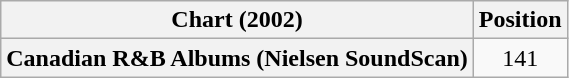<table class="wikitable plainrowheaders" style="text-align:center;">
<tr>
<th>Chart (2002)</th>
<th>Position</th>
</tr>
<tr>
<th scope="row">Canadian R&B Albums (Nielsen SoundScan)</th>
<td>141</td>
</tr>
</table>
